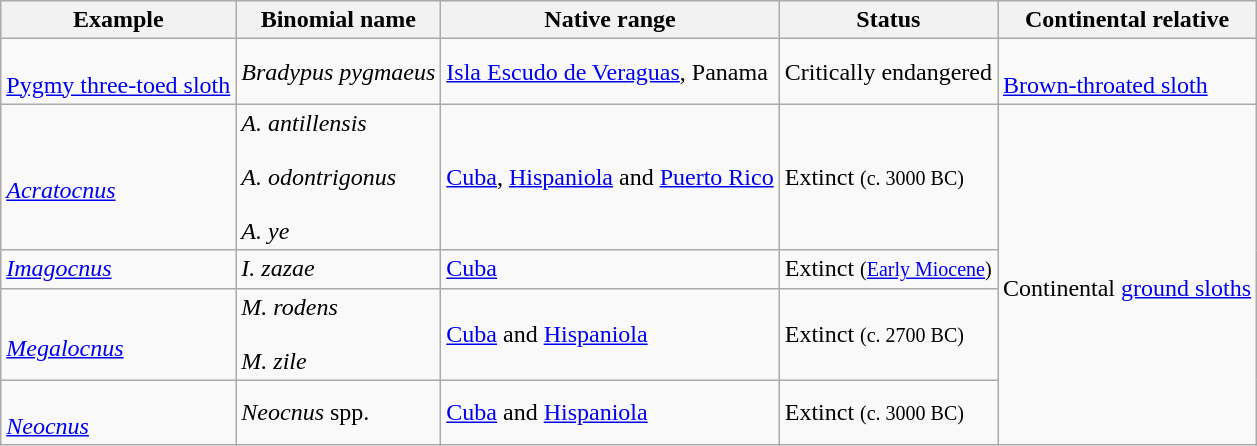<table class=wikitable>
<tr>
<th>Example</th>
<th>Binomial name</th>
<th>Native range</th>
<th>Status</th>
<th>Continental relative</th>
</tr>
<tr>
<td><br><a href='#'>Pygmy three-toed sloth</a></td>
<td><em>Bradypus pygmaeus</em></td>
<td><a href='#'>Isla Escudo de Veraguas</a>, Panama</td>
<td>Critically endangered</td>
<td><br><a href='#'>Brown-throated sloth</a></td>
</tr>
<tr>
<td><br><em><a href='#'>Acratocnus</a></em></td>
<td><em>A. antillensis</em><br><br><em>A. odontrigonus</em><br><br><em>A. ye</em></td>
<td><a href='#'>Cuba</a>, <a href='#'>Hispaniola</a> and <a href='#'>Puerto Rico</a></td>
<td>Extinct <small>(c. 3000 BC)</small></td>
<td rowspan="4"><br>Continental <a href='#'>ground sloths</a></td>
</tr>
<tr>
<td><em><a href='#'>Imagocnus</a></em></td>
<td><em>I. zazae</em></td>
<td><a href='#'>Cuba</a></td>
<td>Extinct <small>(<a href='#'>Early Miocene</a>)</small></td>
</tr>
<tr>
<td><br><em><a href='#'>Megalocnus</a></em></td>
<td><em>M. rodens</em><br><br><em>M. zile</em></td>
<td><a href='#'>Cuba</a> and <a href='#'>Hispaniola</a></td>
<td>Extinct <small>(c. 2700 BC)</small></td>
</tr>
<tr>
<td><br><em><a href='#'>Neocnus</a></em></td>
<td><em>Neocnus</em> spp.</td>
<td><a href='#'>Cuba</a> and <a href='#'>Hispaniola</a></td>
<td>Extinct <small>(c. 3000 BC)</small></td>
</tr>
</table>
